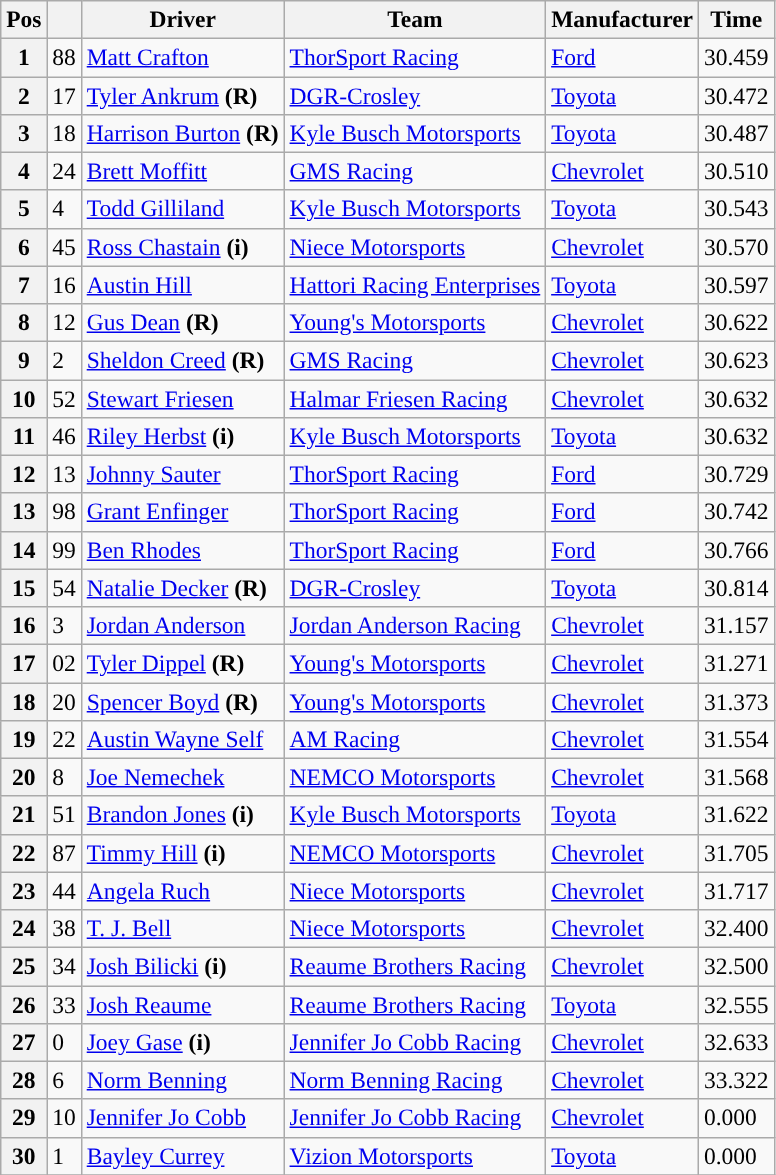<table class="wikitable" style="font-size:98%">
<tr>
<th>Pos</th>
<th></th>
<th>Driver</th>
<th>Team</th>
<th>Manufacturer</th>
<th>Time</th>
</tr>
<tr>
<th>1</th>
<td>88</td>
<td><a href='#'>Matt Crafton</a></td>
<td><a href='#'>ThorSport Racing</a></td>
<td><a href='#'>Ford</a></td>
<td>30.459</td>
</tr>
<tr>
<th>2</th>
<td>17</td>
<td><a href='#'>Tyler Ankrum</a> <strong>(R)</strong></td>
<td><a href='#'>DGR-Crosley</a></td>
<td><a href='#'>Toyota</a></td>
<td>30.472</td>
</tr>
<tr>
<th>3</th>
<td>18</td>
<td><a href='#'>Harrison Burton</a> <strong>(R)</strong></td>
<td><a href='#'>Kyle Busch Motorsports</a></td>
<td><a href='#'>Toyota</a></td>
<td>30.487</td>
</tr>
<tr>
<th>4</th>
<td>24</td>
<td><a href='#'>Brett Moffitt</a></td>
<td><a href='#'>GMS Racing</a></td>
<td><a href='#'>Chevrolet</a></td>
<td>30.510</td>
</tr>
<tr>
<th>5</th>
<td>4</td>
<td><a href='#'>Todd Gilliland</a></td>
<td><a href='#'>Kyle Busch Motorsports</a></td>
<td><a href='#'>Toyota</a></td>
<td>30.543</td>
</tr>
<tr>
<th>6</th>
<td>45</td>
<td><a href='#'>Ross Chastain</a> <strong>(i)</strong></td>
<td><a href='#'>Niece Motorsports</a></td>
<td><a href='#'>Chevrolet</a></td>
<td>30.570</td>
</tr>
<tr>
<th>7</th>
<td>16</td>
<td><a href='#'>Austin Hill</a></td>
<td><a href='#'>Hattori Racing Enterprises</a></td>
<td><a href='#'>Toyota</a></td>
<td>30.597</td>
</tr>
<tr>
<th>8</th>
<td>12</td>
<td><a href='#'>Gus Dean</a> <strong>(R)</strong></td>
<td><a href='#'>Young's Motorsports</a></td>
<td><a href='#'>Chevrolet</a></td>
<td>30.622</td>
</tr>
<tr>
<th>9</th>
<td>2</td>
<td><a href='#'>Sheldon Creed</a> <strong>(R)</strong></td>
<td><a href='#'>GMS Racing</a></td>
<td><a href='#'>Chevrolet</a></td>
<td>30.623</td>
</tr>
<tr>
<th>10</th>
<td>52</td>
<td><a href='#'>Stewart Friesen</a></td>
<td><a href='#'>Halmar Friesen Racing</a></td>
<td><a href='#'>Chevrolet</a></td>
<td>30.632</td>
</tr>
<tr>
<th>11</th>
<td>46</td>
<td><a href='#'>Riley Herbst</a> <strong>(i)</strong></td>
<td><a href='#'>Kyle Busch Motorsports</a></td>
<td><a href='#'>Toyota</a></td>
<td>30.632</td>
</tr>
<tr>
<th>12</th>
<td>13</td>
<td><a href='#'>Johnny Sauter</a></td>
<td><a href='#'>ThorSport Racing</a></td>
<td><a href='#'>Ford</a></td>
<td>30.729</td>
</tr>
<tr>
<th>13</th>
<td>98</td>
<td><a href='#'>Grant Enfinger</a></td>
<td><a href='#'>ThorSport Racing</a></td>
<td><a href='#'>Ford</a></td>
<td>30.742</td>
</tr>
<tr>
<th>14</th>
<td>99</td>
<td><a href='#'>Ben Rhodes</a></td>
<td><a href='#'>ThorSport Racing</a></td>
<td><a href='#'>Ford</a></td>
<td>30.766</td>
</tr>
<tr>
<th>15</th>
<td>54</td>
<td><a href='#'>Natalie Decker</a> <strong>(R)</strong></td>
<td><a href='#'>DGR-Crosley</a></td>
<td><a href='#'>Toyota</a></td>
<td>30.814</td>
</tr>
<tr>
<th>16</th>
<td>3</td>
<td><a href='#'>Jordan Anderson</a></td>
<td><a href='#'>Jordan Anderson Racing</a></td>
<td><a href='#'>Chevrolet</a></td>
<td>31.157</td>
</tr>
<tr>
<th>17</th>
<td>02</td>
<td><a href='#'>Tyler Dippel</a> <strong>(R)</strong></td>
<td><a href='#'>Young's Motorsports</a></td>
<td><a href='#'>Chevrolet</a></td>
<td>31.271</td>
</tr>
<tr>
<th>18</th>
<td>20</td>
<td><a href='#'>Spencer Boyd</a> <strong>(R)</strong></td>
<td><a href='#'>Young's Motorsports</a></td>
<td><a href='#'>Chevrolet</a></td>
<td>31.373</td>
</tr>
<tr>
<th>19</th>
<td>22</td>
<td><a href='#'>Austin Wayne Self</a></td>
<td><a href='#'>AM Racing</a></td>
<td><a href='#'>Chevrolet</a></td>
<td>31.554</td>
</tr>
<tr>
<th>20</th>
<td>8</td>
<td><a href='#'>Joe Nemechek</a></td>
<td><a href='#'>NEMCO Motorsports</a></td>
<td><a href='#'>Chevrolet</a></td>
<td>31.568</td>
</tr>
<tr>
<th>21</th>
<td>51</td>
<td><a href='#'>Brandon Jones</a> <strong>(i)</strong></td>
<td><a href='#'>Kyle Busch Motorsports</a></td>
<td><a href='#'>Toyota</a></td>
<td>31.622</td>
</tr>
<tr>
<th>22</th>
<td>87</td>
<td><a href='#'>Timmy Hill</a> <strong>(i)</strong></td>
<td><a href='#'>NEMCO Motorsports</a></td>
<td><a href='#'>Chevrolet</a></td>
<td>31.705</td>
</tr>
<tr>
<th>23</th>
<td>44</td>
<td><a href='#'>Angela Ruch</a></td>
<td><a href='#'>Niece Motorsports</a></td>
<td><a href='#'>Chevrolet</a></td>
<td>31.717</td>
</tr>
<tr>
<th>24</th>
<td>38</td>
<td><a href='#'>T. J. Bell</a></td>
<td><a href='#'>Niece Motorsports</a></td>
<td><a href='#'>Chevrolet</a></td>
<td>32.400</td>
</tr>
<tr>
<th>25</th>
<td>34</td>
<td><a href='#'>Josh Bilicki</a> <strong>(i)</strong></td>
<td><a href='#'>Reaume Brothers Racing</a></td>
<td><a href='#'>Chevrolet</a></td>
<td>32.500</td>
</tr>
<tr>
<th>26</th>
<td>33</td>
<td><a href='#'>Josh Reaume</a></td>
<td><a href='#'>Reaume Brothers Racing</a></td>
<td><a href='#'>Toyota</a></td>
<td>32.555</td>
</tr>
<tr>
<th>27</th>
<td>0</td>
<td><a href='#'>Joey Gase</a> <strong>(i)</strong></td>
<td><a href='#'>Jennifer Jo Cobb Racing</a></td>
<td><a href='#'>Chevrolet</a></td>
<td>32.633</td>
</tr>
<tr>
<th>28</th>
<td>6</td>
<td><a href='#'>Norm Benning</a></td>
<td><a href='#'>Norm Benning Racing</a></td>
<td><a href='#'>Chevrolet</a></td>
<td>33.322</td>
</tr>
<tr>
<th>29</th>
<td>10</td>
<td><a href='#'>Jennifer Jo Cobb</a></td>
<td><a href='#'>Jennifer Jo Cobb Racing</a></td>
<td><a href='#'>Chevrolet</a></td>
<td>0.000</td>
</tr>
<tr>
<th>30</th>
<td>1</td>
<td><a href='#'>Bayley Currey</a></td>
<td><a href='#'>Vizion Motorsports</a></td>
<td><a href='#'>Toyota</a></td>
<td>0.000</td>
</tr>
<tr>
</tr>
</table>
